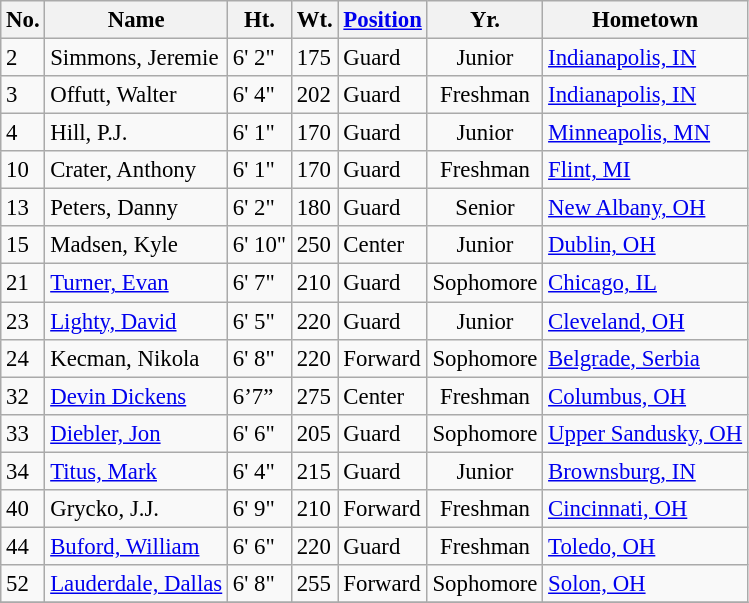<table class="wikitable sortable" style="font-size:95%;">
<tr>
<th>No.</th>
<th>Name</th>
<th>Ht.</th>
<th>Wt.</th>
<th><a href='#'>Position</a></th>
<th>Yr.</th>
<th>Hometown</th>
</tr>
<tr>
<td>2</td>
<td style="text-align:left">Simmons, Jeremie</td>
<td style="text-align:left">6' 2"</td>
<td>175</td>
<td>Guard</td>
<td style="text-align:center">Junior</td>
<td style="text-align:left"><a href='#'>Indianapolis, IN</a></td>
</tr>
<tr>
<td>3</td>
<td style="text-align:left">Offutt, Walter</td>
<td style="text-align:left">6' 4"</td>
<td>202</td>
<td>Guard</td>
<td style="text-align:center">Freshman</td>
<td style="text-align:left"><a href='#'>Indianapolis, IN</a></td>
</tr>
<tr>
<td>4</td>
<td style="text-align:left">Hill, P.J.</td>
<td style="text-align:left">6' 1"</td>
<td>170</td>
<td>Guard</td>
<td style="text-align:center">Junior</td>
<td style="text-align:left"><a href='#'>Minneapolis, MN</a></td>
</tr>
<tr>
<td>10</td>
<td style="text-align:left">Crater, Anthony</td>
<td style="text-align:left">6' 1"</td>
<td>170</td>
<td>Guard</td>
<td style="text-align:center">Freshman</td>
<td style="text-align:left"><a href='#'>Flint, MI</a></td>
</tr>
<tr>
<td>13</td>
<td style="text-align:left">Peters, Danny</td>
<td style="text-align:left">6' 2"</td>
<td>180</td>
<td>Guard</td>
<td style="text-align:center">Senior</td>
<td style="text-align:left"><a href='#'>New Albany, OH</a></td>
</tr>
<tr>
<td>15</td>
<td style="text-align:left">Madsen, Kyle</td>
<td style="text-align:left">6' 10"</td>
<td>250</td>
<td>Center</td>
<td style="text-align:center">Junior</td>
<td style="text-align:left"><a href='#'>Dublin, OH</a></td>
</tr>
<tr>
<td>21</td>
<td style="text-align:left"><a href='#'>Turner, Evan</a></td>
<td style="text-align:left">6' 7"</td>
<td>210</td>
<td>Guard</td>
<td style="text-align:center">Sophomore</td>
<td style="text-align:left"><a href='#'>Chicago, IL</a></td>
</tr>
<tr>
<td>23</td>
<td style="text-align:left"><a href='#'>Lighty, David</a></td>
<td style="text-align:left">6' 5"</td>
<td>220</td>
<td>Guard</td>
<td style="text-align:center">Junior</td>
<td style="text-align:left"><a href='#'>Cleveland, OH</a></td>
</tr>
<tr>
<td>24</td>
<td style="text-align:left">Kecman, Nikola</td>
<td style="text-align:left">6' 8"</td>
<td>220</td>
<td>Forward</td>
<td style="text-align:center">Sophomore</td>
<td style="text-align:left"><a href='#'>Belgrade, Serbia</a></td>
</tr>
<tr>
<td>32</td>
<td style="text-align:left"><a href='#'>Devin Dickens</a></td>
<td style="text-align:left">6’7”</td>
<td>275</td>
<td>Center</td>
<td style="text-align:center">Freshman</td>
<td style="text-align:left"><a href='#'>Columbus, OH</a></td>
</tr>
<tr>
<td>33</td>
<td style="text-align:left"><a href='#'>Diebler, Jon</a></td>
<td style="text-align:left">6' 6"</td>
<td>205</td>
<td>Guard</td>
<td style="text-align:center">Sophomore</td>
<td style="text-align:left"><a href='#'>Upper Sandusky, OH</a></td>
</tr>
<tr>
<td>34</td>
<td style="text-align:left"><a href='#'>Titus, Mark</a></td>
<td style="text-align:left">6' 4"</td>
<td>215</td>
<td>Guard</td>
<td style="text-align:center">Junior</td>
<td style="text-align:left"><a href='#'>Brownsburg, IN</a></td>
</tr>
<tr>
<td>40</td>
<td style="text-align:left">Grycko, J.J.</td>
<td style="text-align:left">6' 9"</td>
<td>210</td>
<td>Forward</td>
<td style="text-align:center">Freshman</td>
<td style="text-align:left"><a href='#'>Cincinnati, OH</a></td>
</tr>
<tr>
<td>44</td>
<td style="text-align:left"><a href='#'>Buford, William</a></td>
<td style="text-align:left">6' 6"</td>
<td>220</td>
<td>Guard</td>
<td style="text-align:center">Freshman</td>
<td style="text-align:left"><a href='#'>Toledo, OH</a></td>
</tr>
<tr>
<td>52</td>
<td style="text-align:left"><a href='#'>Lauderdale, Dallas</a></td>
<td style="text-align:left">6' 8"</td>
<td>255</td>
<td>Forward</td>
<td style="text-align:center">Sophomore</td>
<td style="text-align:left"><a href='#'>Solon, OH</a></td>
</tr>
<tr>
</tr>
</table>
